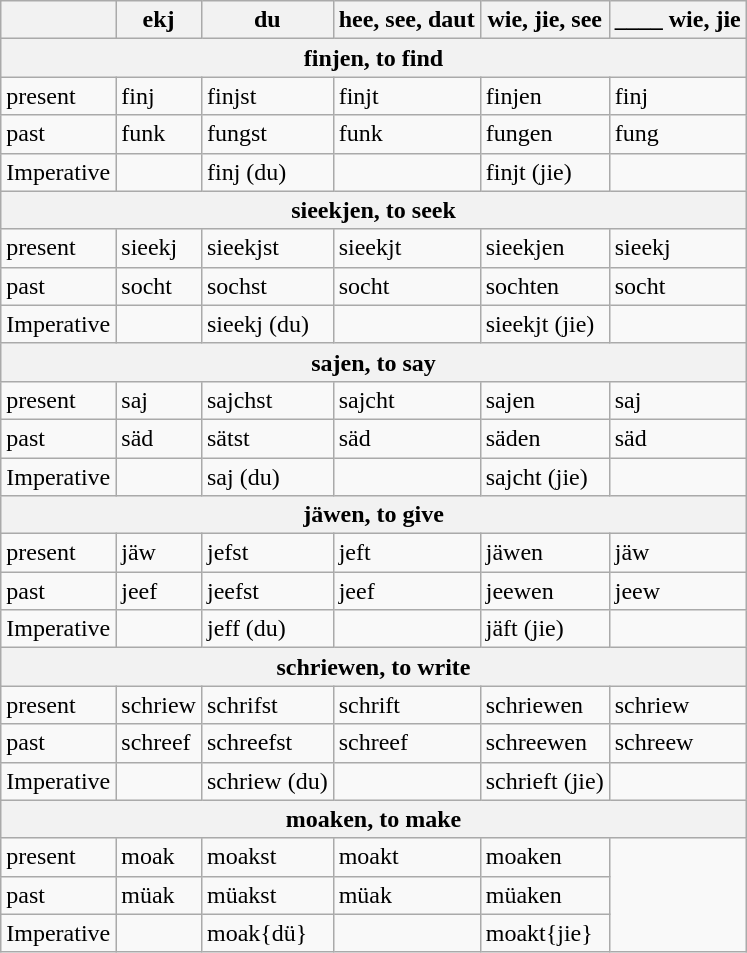<table class="wikitable">
<tr>
<th></th>
<th>ekj</th>
<th>du</th>
<th>hee, see, daut</th>
<th>wie, jie, see</th>
<th>____ wie, jie</th>
</tr>
<tr>
<th colspan="6">finjen, to find</th>
</tr>
<tr>
<td>present</td>
<td>finj</td>
<td>finjst</td>
<td>finjt</td>
<td>finjen</td>
<td>finj</td>
</tr>
<tr>
<td>past</td>
<td>funk</td>
<td>fungst</td>
<td>funk</td>
<td>fungen</td>
<td>fung</td>
</tr>
<tr>
<td>Imperative</td>
<td></td>
<td>finj (du)</td>
<td></td>
<td>finjt (jie)</td>
</tr>
<tr>
<th colspan="6">sieekjen, to seek</th>
</tr>
<tr>
<td>present</td>
<td>sieekj</td>
<td>sieekjst</td>
<td>sieekjt</td>
<td>sieekjen</td>
<td>sieekj</td>
</tr>
<tr>
<td>past</td>
<td>socht</td>
<td>sochst</td>
<td>socht</td>
<td>sochten</td>
<td>socht</td>
</tr>
<tr>
<td>Imperative</td>
<td></td>
<td>sieekj (du)</td>
<td></td>
<td>sieekjt (jie)</td>
</tr>
<tr>
<th colspan="6">sajen, to say</th>
</tr>
<tr>
<td>present</td>
<td>saj</td>
<td>sajchst</td>
<td>sajcht</td>
<td>sajen</td>
<td>saj</td>
</tr>
<tr>
<td>past</td>
<td>säd</td>
<td>sätst</td>
<td>säd</td>
<td>säden</td>
<td>säd</td>
</tr>
<tr>
<td>Imperative</td>
<td></td>
<td>saj (du)</td>
<td></td>
<td>sajcht (jie)</td>
</tr>
<tr>
<th colspan="6">jäwen, to give</th>
</tr>
<tr>
<td>present</td>
<td>jäw</td>
<td>jefst</td>
<td>jeft</td>
<td>jäwen</td>
<td>jäw</td>
</tr>
<tr>
<td>past</td>
<td>jeef</td>
<td>jeefst</td>
<td>jeef</td>
<td>jeewen</td>
<td>jeew</td>
</tr>
<tr>
<td>Imperative</td>
<td></td>
<td>jeff (du)</td>
<td></td>
<td>jäft (jie)</td>
</tr>
<tr>
<th colspan="6">schriewen, to write</th>
</tr>
<tr>
<td>present</td>
<td>schriew</td>
<td>schrifst</td>
<td>schrift</td>
<td>schriewen</td>
<td>schriew</td>
</tr>
<tr>
<td>past</td>
<td>schreef</td>
<td>schreefst</td>
<td>schreef</td>
<td>schreewen</td>
<td>schreew</td>
</tr>
<tr>
<td>Imperative</td>
<td></td>
<td>schriew (du)</td>
<td></td>
<td>schrieft (jie)</td>
</tr>
<tr>
<th colspan="6">moaken, to make</th>
</tr>
<tr>
<td>present</td>
<td>moak</td>
<td>moakst</td>
<td>moakt</td>
<td>moaken</td>
</tr>
<tr>
<td>past</td>
<td>müak</td>
<td>müakst</td>
<td>müak</td>
<td>müaken</td>
</tr>
<tr>
<td>Imperative</td>
<td></td>
<td>moak{dü}</td>
<td></td>
<td>moakt{jie}</td>
</tr>
</table>
